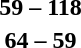<table style="text-align:center">
<tr>
<th width=200></th>
<th width=100></th>
<th width=200></th>
</tr>
<tr>
<td align=right></td>
<td><strong>59 – 118</strong></td>
<td align=left><strong></strong></td>
</tr>
<tr>
<td align=right><strong></strong></td>
<td><strong>64 – 59</strong></td>
<td align=left></td>
</tr>
</table>
